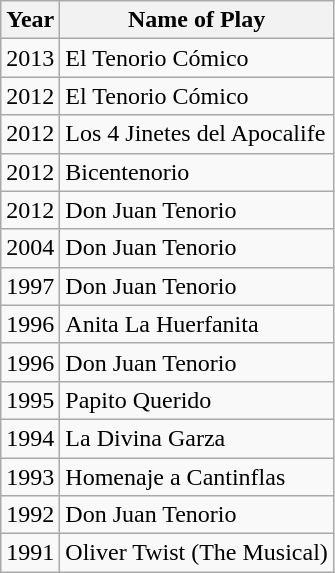<table class="wikitable">
<tr>
<th>Year</th>
<th>Name of Play</th>
</tr>
<tr>
<td>2013</td>
<td>El Tenorio Cómico</td>
</tr>
<tr>
<td>2012</td>
<td>El Tenorio Cómico</td>
</tr>
<tr>
<td>2012</td>
<td>Los 4 Jinetes del Apocalife</td>
</tr>
<tr>
<td>2012</td>
<td>Bicentenorio</td>
</tr>
<tr>
<td>2012</td>
<td>Don Juan Tenorio</td>
</tr>
<tr>
<td>2004</td>
<td>Don Juan Tenorio</td>
</tr>
<tr>
<td>1997</td>
<td>Don Juan Tenorio</td>
</tr>
<tr>
<td>1996</td>
<td>Anita La Huerfanita</td>
</tr>
<tr>
<td>1996</td>
<td>Don Juan Tenorio</td>
</tr>
<tr>
<td>1995</td>
<td>Papito Querido</td>
</tr>
<tr>
<td>1994</td>
<td>La Divina Garza</td>
</tr>
<tr>
<td>1993</td>
<td>Homenaje a Cantinflas</td>
</tr>
<tr>
<td>1992</td>
<td>Don Juan Tenorio</td>
</tr>
<tr>
<td>1991</td>
<td>Oliver Twist (The Musical)</td>
</tr>
</table>
